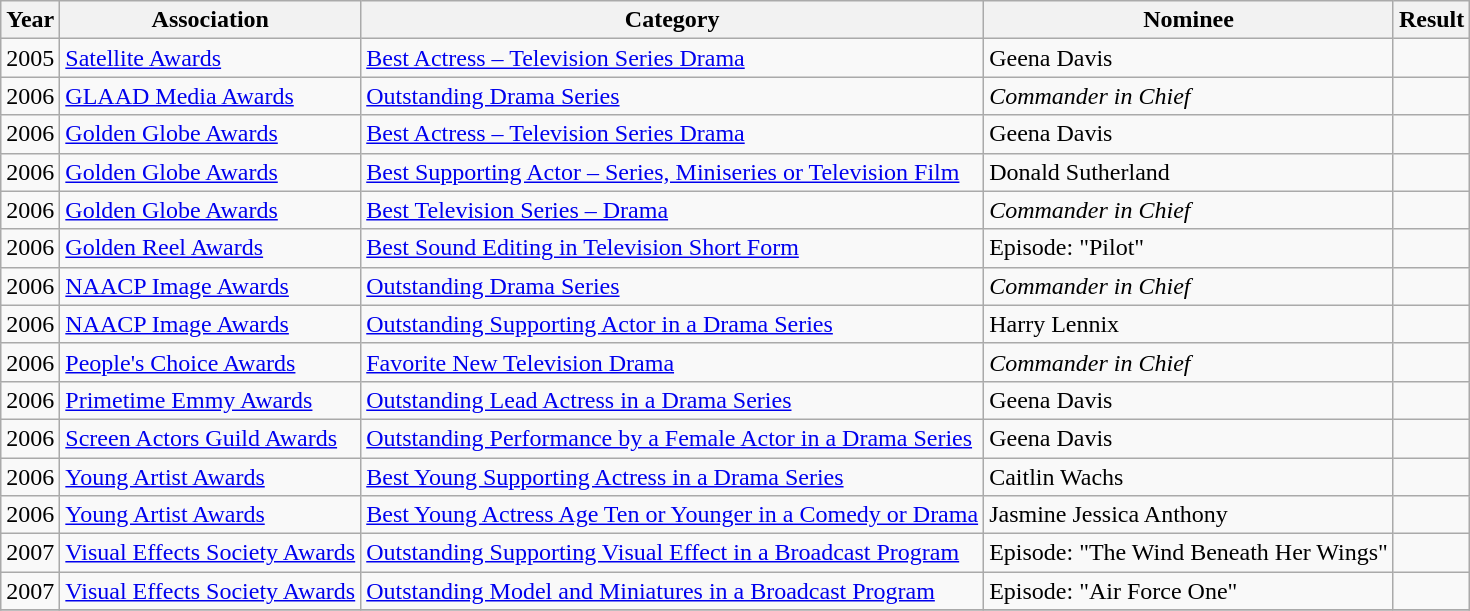<table class="wikitable sortable">
<tr>
<th>Year</th>
<th>Association</th>
<th>Category</th>
<th>Nominee</th>
<th>Result</th>
</tr>
<tr>
<td>2005</td>
<td><a href='#'>Satellite Awards</a></td>
<td><a href='#'>Best Actress – Television Series Drama</a></td>
<td>Geena Davis</td>
<td></td>
</tr>
<tr>
<td>2006</td>
<td><a href='#'>GLAAD Media Awards</a></td>
<td><a href='#'>Outstanding Drama Series</a></td>
<td><em>Commander in Chief</em></td>
<td></td>
</tr>
<tr>
<td>2006</td>
<td><a href='#'>Golden Globe Awards</a></td>
<td><a href='#'>Best Actress – Television Series Drama</a></td>
<td>Geena Davis</td>
<td></td>
</tr>
<tr>
<td>2006</td>
<td><a href='#'>Golden Globe Awards</a></td>
<td><a href='#'>Best Supporting Actor – Series, Miniseries or Television Film</a></td>
<td>Donald Sutherland</td>
<td></td>
</tr>
<tr>
<td>2006</td>
<td><a href='#'>Golden Globe Awards</a></td>
<td><a href='#'>Best Television Series – Drama</a></td>
<td><em>Commander in Chief</em></td>
<td></td>
</tr>
<tr>
<td>2006</td>
<td><a href='#'>Golden Reel Awards</a></td>
<td><a href='#'>Best Sound Editing in Television Short Form</a></td>
<td>Episode: "Pilot"</td>
<td></td>
</tr>
<tr>
<td>2006</td>
<td><a href='#'>NAACP Image Awards</a></td>
<td><a href='#'>Outstanding Drama Series</a></td>
<td><em>Commander in Chief</em></td>
<td></td>
</tr>
<tr>
<td>2006</td>
<td><a href='#'>NAACP Image Awards</a></td>
<td><a href='#'>Outstanding Supporting Actor in a Drama Series</a></td>
<td>Harry Lennix</td>
<td></td>
</tr>
<tr>
<td>2006</td>
<td><a href='#'>People's Choice Awards</a></td>
<td><a href='#'>Favorite New Television Drama</a></td>
<td><em>Commander in Chief</em></td>
<td></td>
</tr>
<tr>
<td>2006</td>
<td><a href='#'>Primetime Emmy Awards</a></td>
<td><a href='#'>Outstanding Lead Actress in a Drama Series</a></td>
<td>Geena Davis</td>
<td></td>
</tr>
<tr>
<td>2006</td>
<td><a href='#'>Screen Actors Guild Awards</a></td>
<td><a href='#'>Outstanding Performance by a Female Actor in a Drama Series</a></td>
<td>Geena Davis</td>
<td></td>
</tr>
<tr>
<td>2006</td>
<td><a href='#'>Young Artist Awards</a></td>
<td><a href='#'>Best Young Supporting Actress in a Drama Series</a></td>
<td>Caitlin Wachs</td>
<td></td>
</tr>
<tr>
<td>2006</td>
<td><a href='#'>Young Artist Awards</a></td>
<td><a href='#'>Best Young Actress Age Ten or Younger in a Comedy or Drama</a></td>
<td>Jasmine Jessica Anthony</td>
<td></td>
</tr>
<tr>
<td>2007</td>
<td><a href='#'>Visual Effects Society Awards</a></td>
<td><a href='#'>Outstanding Supporting Visual Effect in a Broadcast Program</a></td>
<td>Episode: "The Wind Beneath Her Wings"</td>
<td></td>
</tr>
<tr>
<td>2007</td>
<td><a href='#'>Visual Effects Society Awards</a></td>
<td><a href='#'>Outstanding Model and Miniatures in a Broadcast Program</a></td>
<td>Episode: "Air Force One"</td>
<td></td>
</tr>
<tr>
</tr>
</table>
